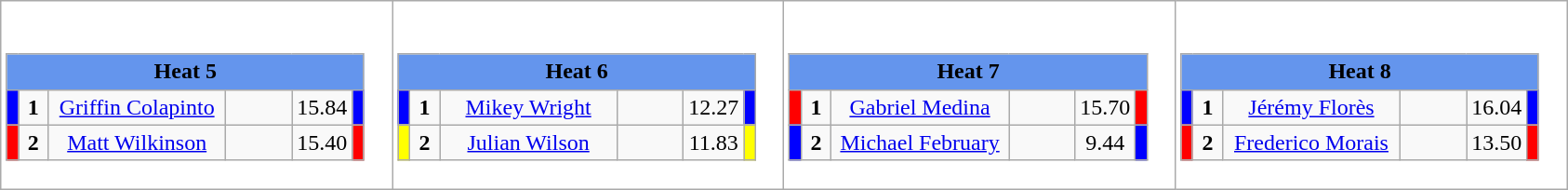<table class="wikitable" style="background:#fff;">
<tr>
<td><br><table class="wikitable">
<tr>
<td colspan="6"  style="text-align:center; background:#6495ed;"><strong>Heat 5</strong></td>
</tr>
<tr>
<td style="width:01px; background: #00f;"></td>
<td style="width:14px; text-align:center;"><strong>1</strong></td>
<td style="width:120px; text-align:center;"><a href='#'>Griffin Colapinto</a></td>
<td style="width:40px; text-align:center;"></td>
<td style="width:20px; text-align:center;">15.84</td>
<td style="width:01px; background: #00f;"></td>
</tr>
<tr>
<td style="width:01px; background: #f00;"></td>
<td style="width:14px; text-align:center;"><strong>2</strong></td>
<td style="width:120px; text-align:center;"><a href='#'>Matt Wilkinson</a></td>
<td style="width:40px; text-align:center;"></td>
<td style="width:20px; text-align:center;">15.40</td>
<td style="width:01px; background: #f00;"></td>
</tr>
</table>
</td>
<td><br><table class="wikitable">
<tr>
<td colspan="6"  style="text-align:center; background:#6495ed;"><strong>Heat 6</strong></td>
</tr>
<tr>
<td style="width:01px; background: #00f;"></td>
<td style="width:14px; text-align:center;"><strong>1</strong></td>
<td style="width:120px; text-align:center;"><a href='#'>Mikey Wright</a></td>
<td style="width:40px; text-align:center;"></td>
<td style="width:20px; text-align:center;">12.27</td>
<td style="width:01px; background: #00f;"></td>
</tr>
<tr>
<td style="width:01px; background: #ff0;"></td>
<td style="width:14px; text-align:center;"><strong>2</strong></td>
<td style="width:120px; text-align:center;"><a href='#'>Julian Wilson</a></td>
<td style="width:40px; text-align:center;"></td>
<td style="width:20px; text-align:center;">11.83</td>
<td style="width:01px; background: #ff0;"></td>
</tr>
</table>
</td>
<td><br><table class="wikitable">
<tr>
<td colspan="6"  style="text-align:center; background:#6495ed;"><strong>Heat 7</strong></td>
</tr>
<tr>
<td style="width:01px; background: #f00;"></td>
<td style="width:14px; text-align:center;"><strong>1</strong></td>
<td style="width:120px; text-align:center;"><a href='#'>Gabriel Medina</a></td>
<td style="width:40px; text-align:center;"></td>
<td style="width:20px; text-align:center;">15.70</td>
<td style="width:01px; background: #f00;"></td>
</tr>
<tr>
<td style="width:01px; background: #00f;"></td>
<td style="width:14px; text-align:center;"><strong>2</strong></td>
<td style="width:120px; text-align:center;"><a href='#'>Michael February</a></td>
<td style="width:40px; text-align:center;"></td>
<td style="width:20px; text-align:center;">9.44</td>
<td style="width:01px; background: #00f;"></td>
</tr>
</table>
</td>
<td><br><table class="wikitable">
<tr>
<td colspan="6"  style="text-align:center; background:#6495ed;"><strong>Heat 8</strong></td>
</tr>
<tr>
<td style="width:01px; background: #00f;"></td>
<td style="width:14px; text-align:center;"><strong>1</strong></td>
<td style="width:120px; text-align:center;"><a href='#'>Jérémy Florès</a></td>
<td style="width:40px; text-align:center;"></td>
<td style="width:20px; text-align:center;">16.04</td>
<td style="width:01px; background: #00f;"></td>
</tr>
<tr>
<td style="width:01px; background: #f00;"></td>
<td style="width:14px; text-align:center;"><strong>2</strong></td>
<td style="width:120px; text-align:center;"><a href='#'>Frederico Morais</a></td>
<td style="width:40px; text-align:center;"></td>
<td style="width:20px; text-align:center;">13.50</td>
<td style="width:01px; background: #f00;"></td>
</tr>
</table>
</td>
</tr>
</table>
